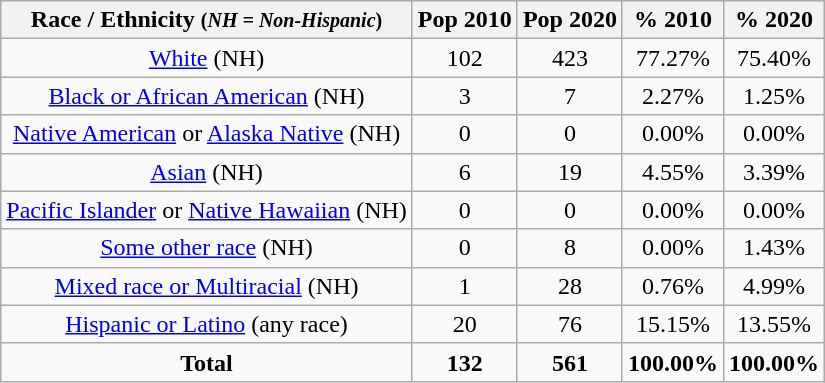<table class="wikitable" style="text-align:center;">
<tr>
<th>Race / Ethnicity <small>(<em>NH = Non-Hispanic</em>)</small></th>
<th>Pop 2010</th>
<th>Pop 2020</th>
<th>% 2010</th>
<th>% 2020</th>
</tr>
<tr>
<td><a href='#'>White</a> (NH)</td>
<td>102</td>
<td>423</td>
<td>77.27%</td>
<td>75.40%</td>
</tr>
<tr>
<td><a href='#'>Black or African American</a> (NH)</td>
<td>3</td>
<td>7</td>
<td>2.27%</td>
<td>1.25%</td>
</tr>
<tr>
<td><a href='#'>Native American</a> or <a href='#'>Alaska Native</a> (NH)</td>
<td>0</td>
<td>0</td>
<td>0.00%</td>
<td>0.00%</td>
</tr>
<tr>
<td><a href='#'>Asian</a> (NH)</td>
<td>6</td>
<td>19</td>
<td>4.55%</td>
<td>3.39%</td>
</tr>
<tr>
<td><a href='#'>Pacific Islander</a> or <a href='#'>Native Hawaiian</a> (NH)</td>
<td>0</td>
<td>0</td>
<td>0.00%</td>
<td>0.00%</td>
</tr>
<tr>
<td><a href='#'>Some other race</a> (NH)</td>
<td>0</td>
<td>8</td>
<td>0.00%</td>
<td>1.43%</td>
</tr>
<tr>
<td><a href='#'>Mixed race or Multiracial</a> (NH)</td>
<td>1</td>
<td>28</td>
<td>0.76%</td>
<td>4.99%</td>
</tr>
<tr>
<td><a href='#'>Hispanic or Latino</a> (any race)</td>
<td>20</td>
<td>76</td>
<td>15.15%</td>
<td>13.55%</td>
</tr>
<tr>
<td><strong>Total</strong></td>
<td><strong>132</strong></td>
<td><strong>561</strong></td>
<td><strong>100.00%</strong></td>
<td><strong>100.00%</strong></td>
</tr>
</table>
